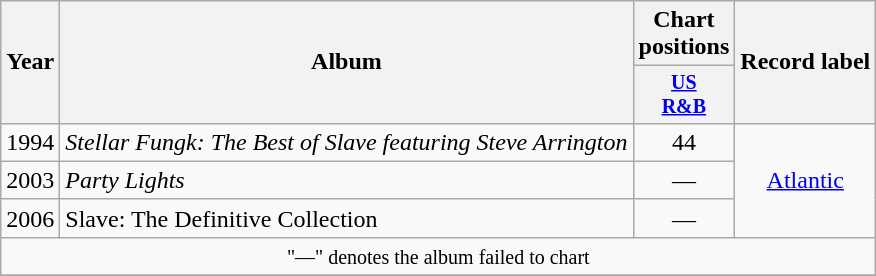<table class="wikitable" style="text-align:center;">
<tr>
<th rowspan="2">Year</th>
<th rowspan="2">Album</th>
<th colspan="1">Chart positions</th>
<th rowspan="2">Record label</th>
</tr>
<tr style="font-size:smaller;">
<th width="40"><a href='#'>US<br>R&B</a></th>
</tr>
<tr>
<td rowspan="1">1994</td>
<td align="left"><em>Stellar Fungk: The Best of Slave featuring Steve Arrington</em></td>
<td>44</td>
<td rowspan="3"><a href='#'>Atlantic</a></td>
</tr>
<tr>
<td rowspan="1">2003</td>
<td align="left"><em>Party Lights<strong></td>
<td>—</td>
</tr>
<tr>
<td rowspan="1">2006</td>
<td align="left"></em>Slave: The Definitive Collection<em></td>
<td>—</td>
</tr>
<tr>
<td align="center" colspan="7"><small>"—" denotes the album failed to chart</small></td>
</tr>
<tr>
</tr>
</table>
